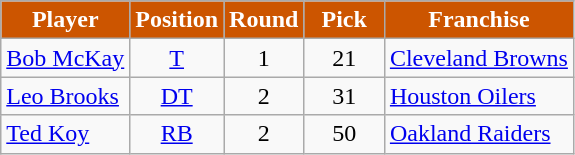<table class=wikitable style="text-align:center">
<tr style="background:#CC5500;color:#FFFFFF;">
<td><strong>Player</strong></td>
<td><strong>Position</strong></td>
<td><strong>Round</strong></td>
<td>  <strong>Pick</strong>  </td>
<td><strong>Franchise</strong></td>
</tr>
<tr>
<td align=left><a href='#'>Bob McKay</a></td>
<td><a href='#'>T</a></td>
<td>1</td>
<td>21</td>
<td align=left><a href='#'>Cleveland Browns</a></td>
</tr>
<tr>
<td align=left><a href='#'>Leo Brooks</a></td>
<td><a href='#'>DT</a></td>
<td>2</td>
<td>31</td>
<td align=left><a href='#'>Houston Oilers</a></td>
</tr>
<tr>
<td align=left><a href='#'>Ted Koy</a></td>
<td><a href='#'>RB</a></td>
<td>2</td>
<td>50</td>
<td align=left><a href='#'>Oakland Raiders</a></td>
</tr>
</table>
